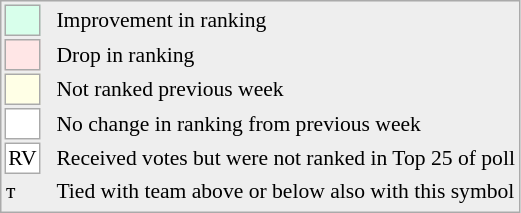<table style="font-size:90%; border:1px solid #aaa; white-space:nowrap; background:#eee;">
<tr>
<td style="background:#d8ffeb; width:20px; border:1px solid #aaa;"> </td>
<td rowspan=6> </td>
<td>Improvement in ranking</td>
</tr>
<tr>
<td style="background:#ffe6e6; width:20px; border:1px solid #aaa;"> </td>
<td>Drop in ranking</td>
</tr>
<tr>
<td style="background:#ffffe6; width:20px; border:1px solid #aaa;"> </td>
<td>Not ranked previous week</td>
</tr>
<tr>
<td style="background:#fff; width:20px; border:1px solid #aaa;"> </td>
<td>No change in ranking from previous week</td>
</tr>
<tr>
<td style="text-align:center; width:20px; border:1px solid #aaa; background:white;">RV</td>
<td>Received votes but were not ranked in Top 25 of poll</td>
</tr>
<tr>
<td>т</td>
<td>Tied with team above or below also with this symbol</td>
</tr>
<tr>
</tr>
</table>
